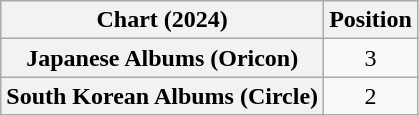<table class="wikitable sortable plainrowheaders" style="text-align:center">
<tr>
<th scope="col">Chart (2024)</th>
<th scope="col">Position</th>
</tr>
<tr>
<th scope="row">Japanese Albums (Oricon)</th>
<td>3</td>
</tr>
<tr>
<th scope="row">South Korean Albums (Circle)</th>
<td>2</td>
</tr>
</table>
